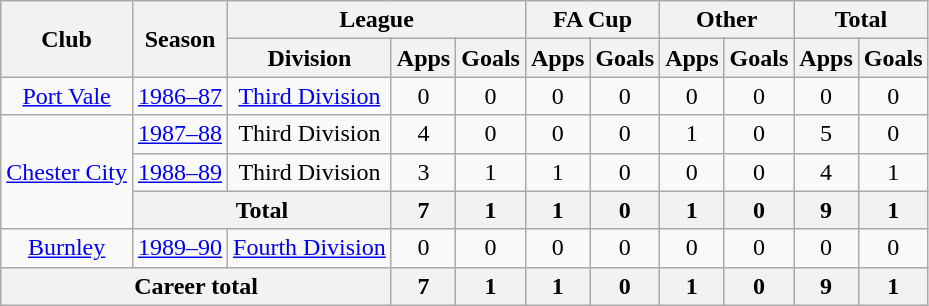<table class="wikitable" style="text-align: center;">
<tr>
<th rowspan="2">Club</th>
<th rowspan="2">Season</th>
<th colspan="3">League</th>
<th colspan="2">FA Cup</th>
<th colspan="2">Other</th>
<th colspan="2">Total</th>
</tr>
<tr>
<th>Division</th>
<th>Apps</th>
<th>Goals</th>
<th>Apps</th>
<th>Goals</th>
<th>Apps</th>
<th>Goals</th>
<th>Apps</th>
<th>Goals</th>
</tr>
<tr>
<td><a href='#'>Port Vale</a></td>
<td><a href='#'>1986–87</a></td>
<td><a href='#'>Third Division</a></td>
<td>0</td>
<td>0</td>
<td>0</td>
<td>0</td>
<td>0</td>
<td>0</td>
<td>0</td>
<td>0</td>
</tr>
<tr>
<td rowspan="3"><a href='#'>Chester City</a></td>
<td><a href='#'>1987–88</a></td>
<td>Third Division</td>
<td>4</td>
<td>0</td>
<td>0</td>
<td>0</td>
<td>1</td>
<td>0</td>
<td>5</td>
<td>0</td>
</tr>
<tr>
<td><a href='#'>1988–89</a></td>
<td>Third Division</td>
<td>3</td>
<td>1</td>
<td>1</td>
<td>0</td>
<td>0</td>
<td>0</td>
<td>4</td>
<td>1</td>
</tr>
<tr>
<th colspan="2">Total</th>
<th>7</th>
<th>1</th>
<th>1</th>
<th>0</th>
<th>1</th>
<th>0</th>
<th>9</th>
<th>1</th>
</tr>
<tr>
<td><a href='#'>Burnley</a></td>
<td><a href='#'>1989–90</a></td>
<td><a href='#'>Fourth Division</a></td>
<td>0</td>
<td>0</td>
<td>0</td>
<td>0</td>
<td>0</td>
<td>0</td>
<td>0</td>
<td>0</td>
</tr>
<tr>
<th colspan="3">Career total</th>
<th>7</th>
<th>1</th>
<th>1</th>
<th>0</th>
<th>1</th>
<th>0</th>
<th>9</th>
<th>1</th>
</tr>
</table>
